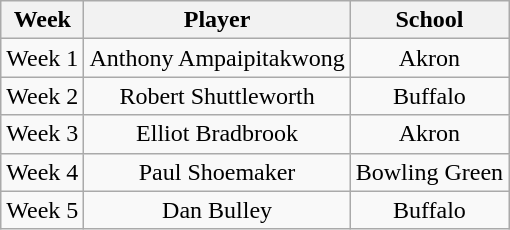<table class="wikitable" style="text-align:center;">
<tr>
<th>Week</th>
<th>Player</th>
<th>School</th>
</tr>
<tr>
<td>Week 1</td>
<td>Anthony Ampaipitakwong</td>
<td>Akron</td>
</tr>
<tr>
<td>Week 2</td>
<td>Robert Shuttleworth</td>
<td>Buffalo</td>
</tr>
<tr>
<td>Week 3</td>
<td>Elliot Bradbrook</td>
<td>Akron</td>
</tr>
<tr>
<td>Week 4</td>
<td>Paul Shoemaker</td>
<td>Bowling Green</td>
</tr>
<tr>
<td>Week 5</td>
<td>Dan Bulley</td>
<td>Buffalo</td>
</tr>
</table>
